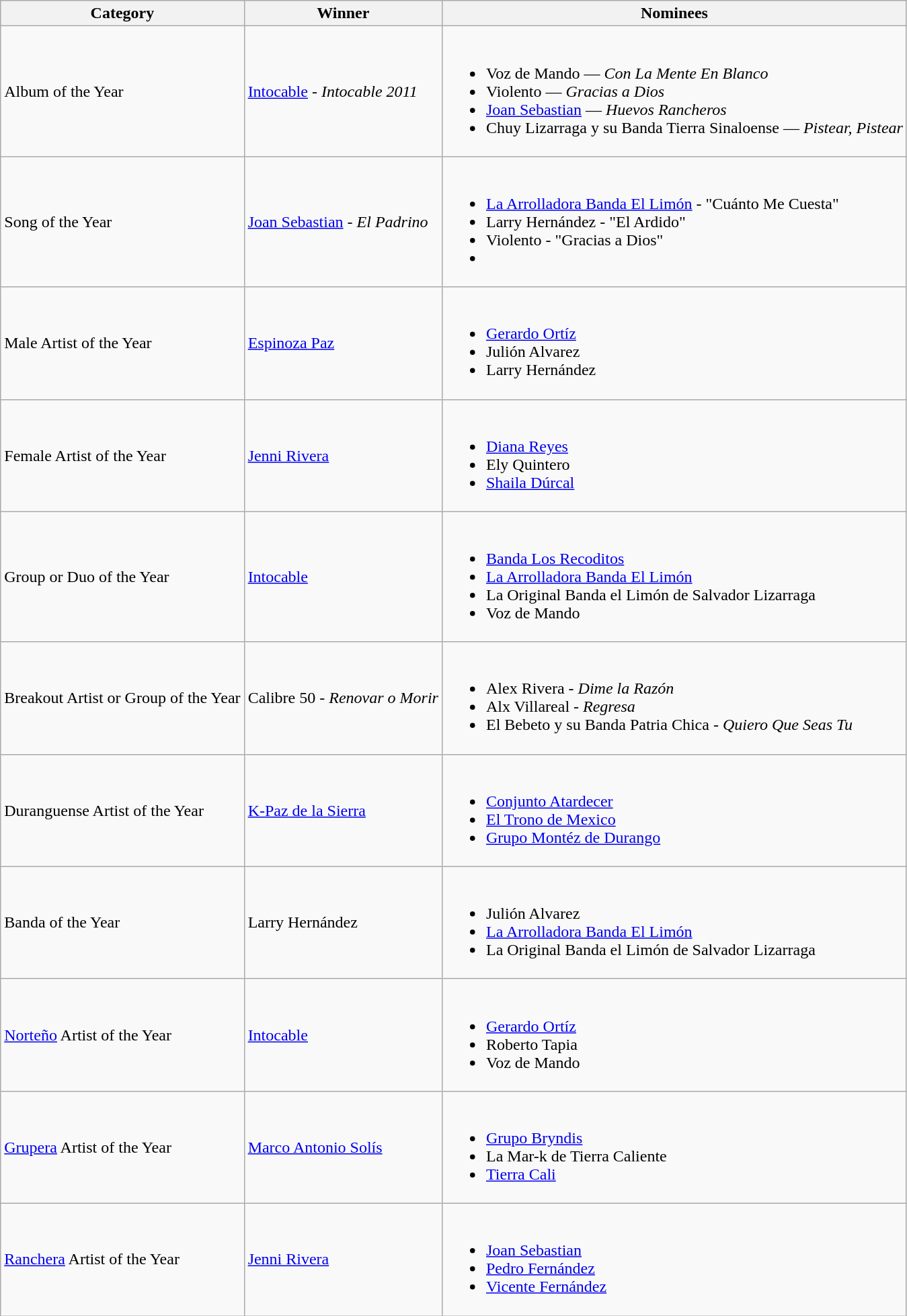<table class="wikitable">
<tr>
<th>Category</th>
<th>Winner</th>
<th>Nominees</th>
</tr>
<tr>
<td>Album of the Year</td>
<td><a href='#'>Intocable</a> - <em>Intocable 2011</em></td>
<td><br><ul><li>Voz de Mando — <em>Con La Mente En Blanco</em></li><li>Violento — <em>Gracias a Dios</em></li><li><a href='#'>Joan Sebastian</a> — <em>Huevos Rancheros</em></li><li>Chuy Lizarraga y su Banda Tierra Sinaloense — <em>Pistear, Pistear</em></li></ul></td>
</tr>
<tr>
<td>Song of the Year</td>
<td><a href='#'>Joan Sebastian</a> - <em>El Padrino</em></td>
<td><br><ul><li><a href='#'>La Arrolladora Banda El Limón</a> - "Cuánto Me Cuesta"</li><li>Larry Hernández - "El Ardido"</li><li>Violento - "Gracias a Dios"</li><li></li></ul></td>
</tr>
<tr>
<td>Male Artist of the Year</td>
<td><a href='#'>Espinoza Paz</a></td>
<td><br><ul><li><a href='#'>Gerardo Ortíz</a></li><li>Julión Alvarez</li><li>Larry Hernández</li></ul></td>
</tr>
<tr>
<td>Female Artist of the Year</td>
<td><a href='#'>Jenni Rivera</a></td>
<td><br><ul><li><a href='#'>Diana Reyes</a></li><li>Ely Quintero</li><li><a href='#'>Shaila Dúrcal</a></li></ul></td>
</tr>
<tr>
<td>Group or Duo of the Year</td>
<td><a href='#'>Intocable</a></td>
<td><br><ul><li><a href='#'>Banda Los Recoditos</a></li><li><a href='#'>La Arrolladora Banda El Limón</a></li><li>La Original Banda el Limón de Salvador Lizarraga</li><li>Voz de Mando</li></ul></td>
</tr>
<tr>
<td>Breakout Artist or Group of the Year</td>
<td>Calibre 50 - <em>Renovar o Morir</em></td>
<td><br><ul><li>Alex Rivera - <em>Dime la Razón</em></li><li>Alx Villareal - <em>Regresa</em></li><li>El Bebeto y su Banda Patria Chica - <em>Quiero Que Seas Tu</em></li></ul></td>
</tr>
<tr>
<td>Duranguense Artist of the Year</td>
<td><a href='#'>K-Paz de la Sierra</a></td>
<td><br><ul><li><a href='#'>Conjunto Atardecer</a></li><li><a href='#'>El Trono de Mexico</a></li><li><a href='#'>Grupo Montéz de Durango</a></li></ul></td>
</tr>
<tr>
<td>Banda of the Year</td>
<td>Larry Hernández</td>
<td><br><ul><li>Julión Alvarez</li><li><a href='#'>La Arrolladora Banda El Limón</a></li><li>La Original Banda el Limón de Salvador Lizarraga</li></ul></td>
</tr>
<tr>
<td><a href='#'>Norteño</a> Artist of the Year</td>
<td><a href='#'>Intocable</a></td>
<td><br><ul><li><a href='#'>Gerardo Ortíz</a></li><li>Roberto Tapia</li><li>Voz de Mando</li></ul></td>
</tr>
<tr>
<td><a href='#'>Grupera</a> Artist of the Year</td>
<td><a href='#'>Marco Antonio Solís</a></td>
<td><br><ul><li><a href='#'>Grupo Bryndis</a></li><li>La Mar-k de Tierra Caliente</li><li><a href='#'>Tierra Cali</a></li></ul></td>
</tr>
<tr>
<td><a href='#'>Ranchera</a> Artist of the Year</td>
<td><a href='#'>Jenni Rivera</a></td>
<td><br><ul><li><a href='#'>Joan Sebastian</a></li><li><a href='#'>Pedro Fernández</a></li><li><a href='#'>Vicente Fernández</a></li></ul></td>
</tr>
</table>
